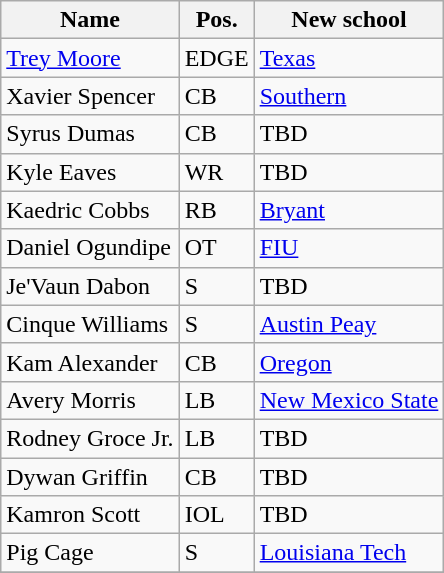<table class="wikitable sortable">
<tr>
<th>Name</th>
<th>Pos.</th>
<th>New school</th>
</tr>
<tr>
<td><a href='#'>Trey Moore</a></td>
<td>EDGE</td>
<td><a href='#'>Texas</a></td>
</tr>
<tr>
<td>Xavier Spencer</td>
<td>CB</td>
<td><a href='#'>Southern</a></td>
</tr>
<tr>
<td>Syrus Dumas</td>
<td>CB</td>
<td>TBD</td>
</tr>
<tr>
<td>Kyle Eaves</td>
<td>WR</td>
<td>TBD</td>
</tr>
<tr>
<td>Kaedric Cobbs</td>
<td>RB</td>
<td><a href='#'>Bryant</a></td>
</tr>
<tr>
<td>Daniel Ogundipe</td>
<td>OT</td>
<td><a href='#'>FIU</a></td>
</tr>
<tr>
<td>Je'Vaun Dabon</td>
<td>S</td>
<td>TBD</td>
</tr>
<tr>
<td>Cinque Williams</td>
<td>S</td>
<td><a href='#'>Austin Peay</a></td>
</tr>
<tr>
<td>Kam Alexander</td>
<td>CB</td>
<td><a href='#'>Oregon</a></td>
</tr>
<tr>
<td>Avery Morris</td>
<td>LB</td>
<td><a href='#'>New Mexico State</a></td>
</tr>
<tr>
<td>Rodney Groce Jr.</td>
<td>LB</td>
<td>TBD</td>
</tr>
<tr>
<td>Dywan Griffin</td>
<td>CB</td>
<td>TBD</td>
</tr>
<tr>
<td>Kamron Scott</td>
<td>IOL</td>
<td>TBD</td>
</tr>
<tr>
<td>Pig Cage</td>
<td>S</td>
<td><a href='#'>Louisiana Tech</a></td>
</tr>
<tr>
</tr>
</table>
